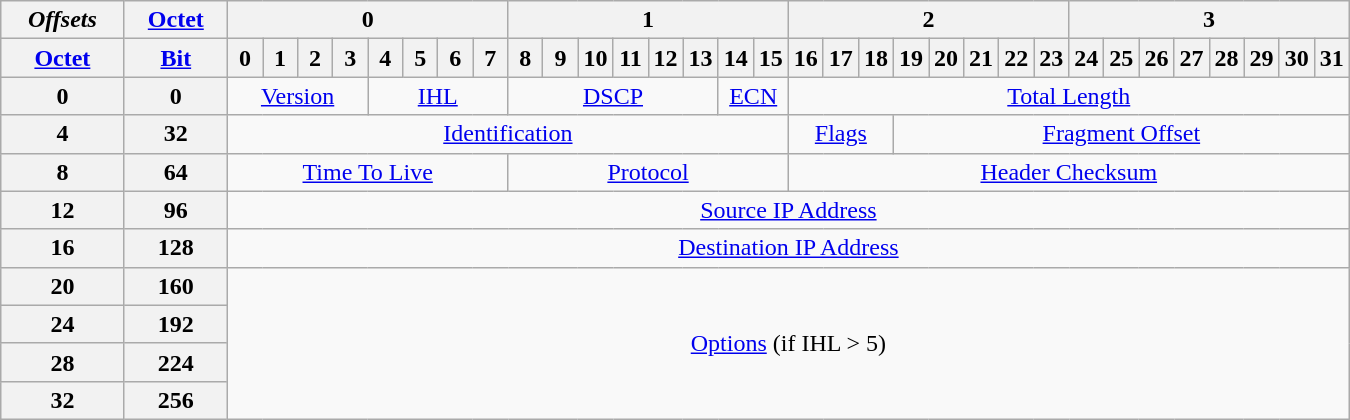<table class="wikitable" style="margin: 0 auto; text-align: center;">
<tr>
<th><em>Offsets</em></th>
<th><a href='#'>Octet</a></th>
<th colspan="8">0</th>
<th colspan="8">1</th>
<th colspan="8">2</th>
<th colspan="8">3</th>
</tr>
<tr>
<th><a href='#'>Octet</a></th>
<th><a href='#'>Bit</a></th>
<th style="width:2.6%;">0</th>
<th style="width:2.6%;">1</th>
<th style="width:2.6%;">2</th>
<th style="width:2.6%;">3</th>
<th style="width:2.6%;">4</th>
<th style="width:2.6%;">5</th>
<th style="width:2.6%;">6</th>
<th style="width:2.6%;">7</th>
<th style="width:2.6%;">8</th>
<th style="width:2.6%;">9</th>
<th style="width:2.6%;">10</th>
<th style="width:2.6%;">11</th>
<th style="width:2.6%;">12</th>
<th style="width:2.6%;">13</th>
<th style="width:2.6%;">14</th>
<th style="width:2.6%;">15</th>
<th style="width:2.6%;">16</th>
<th style="width:2.6%;">17</th>
<th style="width:2.6%;">18</th>
<th style="width:2.6%;">19</th>
<th style="width:2.6%;">20</th>
<th style="width:2.6%;">21</th>
<th style="width:2.6%;">22</th>
<th style="width:2.6%;">23</th>
<th style="width:2.6%;">24</th>
<th style="width:2.6%;">25</th>
<th style="width:2.6%;">26</th>
<th style="width:2.6%;">27</th>
<th style="width:2.6%;">28</th>
<th style="width:2.6%;">29</th>
<th style="width:2.6%;">30</th>
<th style="width:2.6%;">31</th>
</tr>
<tr>
<th>0</th>
<th>0</th>
<td colspan="4"><a href='#'>Version</a></td>
<td colspan="4"><a href='#'>IHL</a></td>
<td colspan="6"><a href='#'>DSCP</a></td>
<td colspan="2"><a href='#'>ECN</a></td>
<td colspan="16"><a href='#'>Total Length</a></td>
</tr>
<tr>
<th>4</th>
<th>32</th>
<td colspan="16"><a href='#'>Identification</a></td>
<td colspan="3"><a href='#'>Flags</a></td>
<td colspan="13"><a href='#'>Fragment Offset</a></td>
</tr>
<tr>
<th>8</th>
<th>64</th>
<td colspan="8"><a href='#'>Time To Live</a></td>
<td colspan="8"><a href='#'>Protocol</a></td>
<td colspan="16"><a href='#'>Header Checksum</a></td>
</tr>
<tr>
<th>12</th>
<th>96</th>
<td colspan="32"><a href='#'>Source IP Address</a></td>
</tr>
<tr>
<th>16</th>
<th>128</th>
<td colspan="32"><a href='#'>Destination IP Address</a></td>
</tr>
<tr>
<th>20</th>
<th>160</th>
<td colspan="32" rowspan="4"><a href='#'>Options</a> (if IHL > 5)</td>
</tr>
<tr>
<th>24</th>
<th>192</th>
</tr>
<tr>
<th>28</th>
<th>224</th>
</tr>
<tr>
<th>32</th>
<th>256</th>
</tr>
</table>
